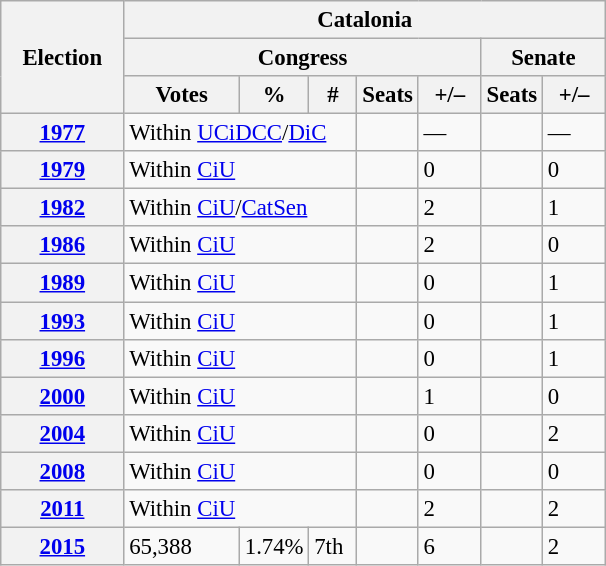<table class="wikitable" style="font-size:95%; text-align:left;">
<tr>
<th rowspan="3" width="75">Election</th>
<th colspan="7">Catalonia</th>
</tr>
<tr>
<th colspan="5">Congress</th>
<th colspan="2">Senate</th>
</tr>
<tr>
<th width="70">Votes</th>
<th width="35">%</th>
<th width="25">#</th>
<th>Seats</th>
<th width="35">+/–</th>
<th>Seats</th>
<th width="35">+/–</th>
</tr>
<tr>
<th><a href='#'>1977</a></th>
<td colspan="3">Within <a href='#'>UCiDCC</a>/<a href='#'>DiC</a></td>
<td></td>
<td>—</td>
<td></td>
<td>—</td>
</tr>
<tr>
<th><a href='#'>1979</a></th>
<td colspan="3">Within <a href='#'>CiU</a></td>
<td></td>
<td>0</td>
<td></td>
<td>0</td>
</tr>
<tr>
<th><a href='#'>1982</a></th>
<td colspan="3">Within <a href='#'>CiU</a>/<a href='#'>CatSen</a></td>
<td></td>
<td>2</td>
<td></td>
<td>1</td>
</tr>
<tr>
<th><a href='#'>1986</a></th>
<td colspan="3">Within <a href='#'>CiU</a></td>
<td></td>
<td>2</td>
<td></td>
<td>0</td>
</tr>
<tr>
<th><a href='#'>1989</a></th>
<td colspan="3">Within <a href='#'>CiU</a></td>
<td></td>
<td>0</td>
<td></td>
<td>1</td>
</tr>
<tr>
<th><a href='#'>1993</a></th>
<td colspan="3">Within <a href='#'>CiU</a></td>
<td></td>
<td>0</td>
<td></td>
<td>1</td>
</tr>
<tr>
<th><a href='#'>1996</a></th>
<td colspan="3">Within <a href='#'>CiU</a></td>
<td></td>
<td>0</td>
<td></td>
<td>1</td>
</tr>
<tr>
<th><a href='#'>2000</a></th>
<td colspan="3">Within <a href='#'>CiU</a></td>
<td></td>
<td>1</td>
<td></td>
<td>0</td>
</tr>
<tr>
<th><a href='#'>2004</a></th>
<td colspan="3">Within <a href='#'>CiU</a></td>
<td></td>
<td>0</td>
<td></td>
<td>2</td>
</tr>
<tr>
<th><a href='#'>2008</a></th>
<td colspan="3">Within <a href='#'>CiU</a></td>
<td></td>
<td>0</td>
<td></td>
<td>0</td>
</tr>
<tr>
<th><a href='#'>2011</a></th>
<td colspan="3">Within <a href='#'>CiU</a></td>
<td></td>
<td>2</td>
<td></td>
<td>2</td>
</tr>
<tr>
<th><a href='#'>2015</a></th>
<td>65,388</td>
<td>1.74%</td>
<td>7th</td>
<td></td>
<td>6</td>
<td></td>
<td>2</td>
</tr>
</table>
